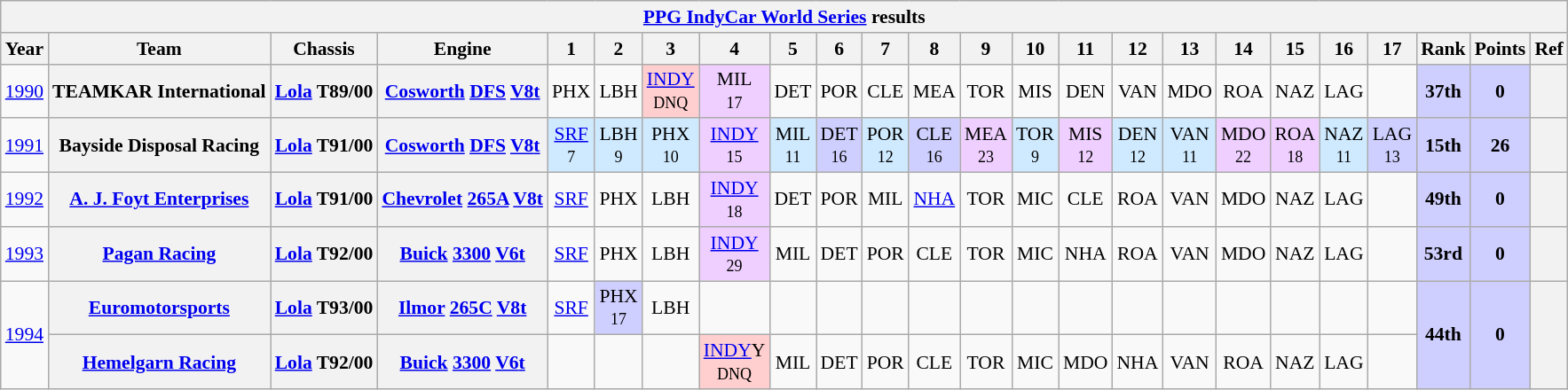<table class="wikitable" style="text-align:center; font-size:90%">
<tr>
<th colspan=43><a href='#'>PPG IndyCar World Series</a> results</th>
</tr>
<tr>
<th>Year</th>
<th>Team</th>
<th>Chassis</th>
<th>Engine</th>
<th>1</th>
<th>2</th>
<th>3</th>
<th>4</th>
<th>5</th>
<th>6</th>
<th>7</th>
<th>8</th>
<th>9</th>
<th>10</th>
<th>11</th>
<th>12</th>
<th>13</th>
<th>14</th>
<th>15</th>
<th>16</th>
<th>17</th>
<th>Rank</th>
<th>Points</th>
<th>Ref</th>
</tr>
<tr>
<td><a href='#'>1990</a></td>
<th>TEAMKAR International</th>
<th><a href='#'>Lola</a> T89/00</th>
<th><a href='#'>Cosworth</a> <a href='#'>DFS</a> <a href='#'>V8</a><a href='#'>t</a></th>
<td>PHX<br><small></small></td>
<td>LBH<br><small></small></td>
<td style="background:#FFCFCF;"><a href='#'>INDY</a><br><small>DNQ</small></td>
<td style="background:#EFCFFF;">MIL<br><small>17</small></td>
<td>DET<br><small></small></td>
<td>POR<br><small></small></td>
<td>CLE<br><small></small></td>
<td>MEA<br><small></small></td>
<td>TOR<br><small></small></td>
<td>MIS<br><small></small></td>
<td>DEN<br><small></small></td>
<td>VAN<br><small></small></td>
<td>MDO<br><small></small></td>
<td>ROA<br><small></small></td>
<td>NAZ<br><small></small></td>
<td>LAG<br></td>
<td></td>
<td style="background:#CFCFFF;"><strong>37th</strong></td>
<td style="background:#CFCFFF;"><strong>0</strong></td>
<th></th>
</tr>
<tr>
<td><a href='#'>1991</a></td>
<th>Bayside Disposal Racing</th>
<th><a href='#'>Lola</a> T91/00</th>
<th><a href='#'>Cosworth</a> <a href='#'>DFS</a> <a href='#'>V8</a><a href='#'>t</a></th>
<td style="background:#CFEAFF;"><a href='#'>SRF</a><br><small>7</small></td>
<td style="background:#CFEAFF;">LBH<br><small>9</small></td>
<td style="background:#CFEAFF;">PHX<br><small>10</small></td>
<td style="background:#EFCFFF;"><a href='#'>INDY</a><br><small>15</small></td>
<td style="background:#CFEAFF;">MIL<br><small>11</small></td>
<td style="background:#CFCFFF;">DET<br><small>16</small></td>
<td style="background:#CFEAFF;">POR<br><small>12</small></td>
<td style="background:#CFCFFF;">CLE<br><small>16</small></td>
<td style="background:#EFCFFF;">MEA<br><small>23</small></td>
<td style="background:#CFEAFF;">TOR<br><small>9</small></td>
<td style="background:#EFCFFF;">MIS<br><small>12</small></td>
<td style="background:#CFEAFF;">DEN<br><small>12</small></td>
<td style="background:#CFEAFF;">VAN<br><small>11</small></td>
<td style="background:#EFCFFF;">MDO<br><small>22</small></td>
<td style="background:#EFCFFF;">ROA<br><small>18</small></td>
<td style="background:#CFEAFF;">NAZ<br><small>11</small></td>
<td style="background:#CFCFFF;">LAG<br><small>13</small></td>
<td style="background:#CFCFFF;"><strong>15th</strong></td>
<td style="background:#CFCFFF;"><strong>26</strong></td>
<th></th>
</tr>
<tr>
<td><a href='#'>1992</a></td>
<th><a href='#'>A. J. Foyt Enterprises</a></th>
<th><a href='#'>Lola</a> T91/00</th>
<th><a href='#'>Chevrolet</a> <a href='#'>265A</a> <a href='#'>V8</a><a href='#'>t</a></th>
<td><a href='#'>SRF</a><br><small></small></td>
<td>PHX<br><small></small></td>
<td>LBH<br><small></small></td>
<td style="background:#EFCFFF;"><a href='#'>INDY</a><br><small>18</small></td>
<td>DET<br><small></small></td>
<td>POR<br><small></small></td>
<td>MIL<br><small></small></td>
<td><a href='#'>NHA</a><br><small></small></td>
<td>TOR<br><small></small></td>
<td>MIC<br><small></small></td>
<td>CLE<br><small></small></td>
<td>ROA<br><small></small></td>
<td>VAN<br><small></small></td>
<td>MDO<br><small></small></td>
<td>NAZ<br><small></small></td>
<td>LAG<br></td>
<td></td>
<td style="background:#CFCFFF;"><strong>49th</strong></td>
<td style="background:#CFCFFF;"><strong>0</strong></td>
<th></th>
</tr>
<tr>
<td><a href='#'>1993</a></td>
<th><a href='#'>Pagan Racing</a></th>
<th><a href='#'>Lola</a> T92/00</th>
<th><a href='#'>Buick</a> <a href='#'>3300</a> <a href='#'>V6</a><a href='#'>t</a></th>
<td><a href='#'>SRF</a><br><small></small></td>
<td>PHX<br><small></small></td>
<td>LBH<br><small></small></td>
<td style="background:#EFCFFF;"><a href='#'>INDY</a><br><small>29</small></td>
<td>MIL<br><small></small></td>
<td>DET<br><small></small></td>
<td>POR<br><small></small></td>
<td>CLE<br><small></small></td>
<td>TOR<br><small></small></td>
<td>MIC<br><small></small></td>
<td>NHA<br><small></small></td>
<td>ROA<br><small></small></td>
<td>VAN<br><small></small></td>
<td>MDO<br><small></small></td>
<td>NAZ<br><small></small></td>
<td>LAG<br></td>
<td></td>
<td style="background:#CFCFFF;"><strong>53rd</strong></td>
<td style="background:#CFCFFF;"><strong>0</strong></td>
<th></th>
</tr>
<tr>
<td rowspan=2><a href='#'>1994</a></td>
<th><a href='#'>Euromotorsports</a></th>
<th><a href='#'>Lola</a> T93/00</th>
<th><a href='#'>Ilmor</a> <a href='#'>265C</a> <a href='#'>V8</a><a href='#'>t</a></th>
<td><a href='#'>SRF</a><br><small></small></td>
<td style="background:#CFCFFF;">PHX<br><small>17</small></td>
<td>LBH<br><small></small></td>
<td></td>
<td></td>
<td></td>
<td></td>
<td></td>
<td></td>
<td></td>
<td></td>
<td></td>
<td></td>
<td></td>
<td></td>
<td></td>
<td></td>
<td rowspan=2 style="background:#CFCFFF;"><strong>44th</strong></td>
<td rowspan=2 style="background:#CFCFFF;"><strong>0</strong></td>
<th rowspan=2></th>
</tr>
<tr>
<th><a href='#'>Hemelgarn Racing</a></th>
<th><a href='#'>Lola</a> T92/00</th>
<th><a href='#'>Buick</a> <a href='#'>3300</a> <a href='#'>V6</a><a href='#'>t</a></th>
<td></td>
<td></td>
<td></td>
<td style="background:#FFCFCF;"><a href='#'>INDY</a>Y<br><small>DNQ</small></td>
<td>MIL<br><small></small></td>
<td>DET<br><small></small></td>
<td>POR<br><small></small></td>
<td>CLE<br><small></small></td>
<td>TOR<br><small></small></td>
<td>MIC<br><small></small></td>
<td>MDO<br><small></small></td>
<td>NHA<br><small></small></td>
<td>VAN<br><small></small></td>
<td>ROA<br><small></small></td>
<td>NAZ<br><small></small></td>
<td>LAG<br></td>
<td></td>
</tr>
</table>
